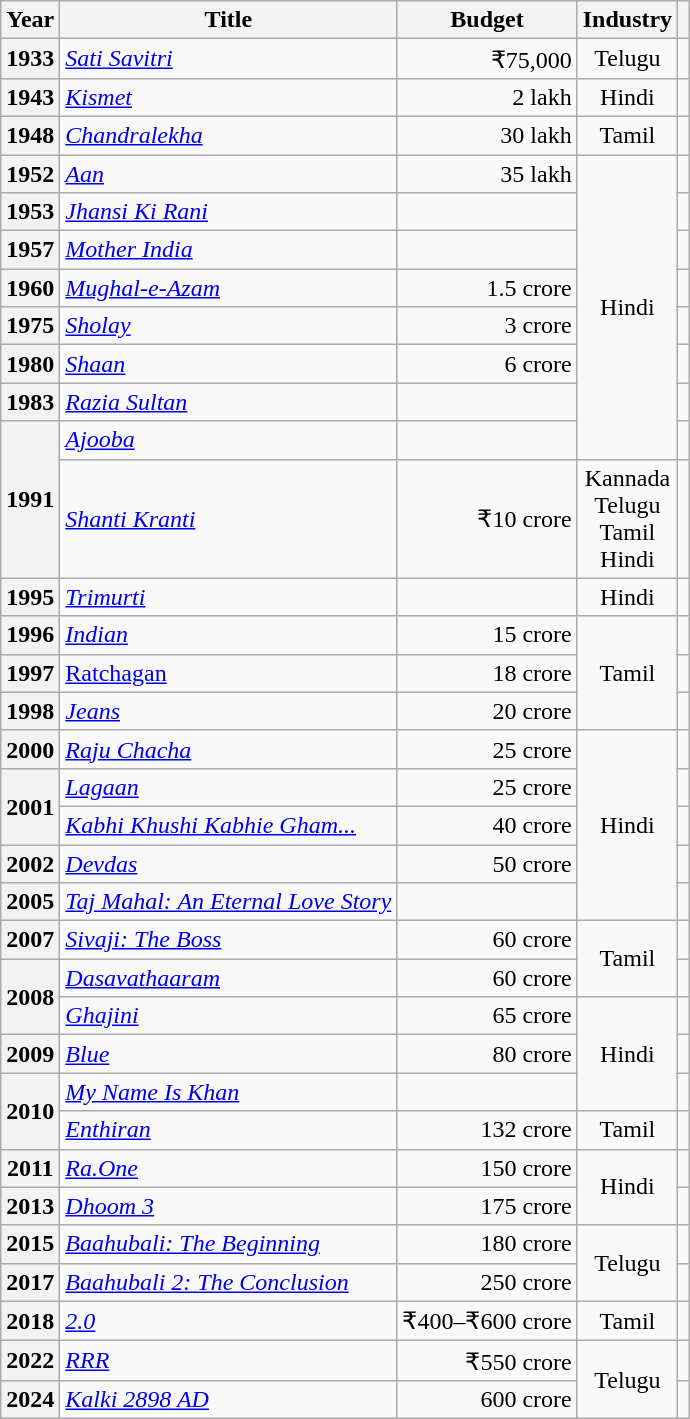<table class="wikitable sortable plainrowheaders">
<tr>
<th scope="column">Year</th>
<th scope="column">Title</th>
<th scope="column">Budget</th>
<th scope="column">Industry</th>
<th scope="column" class="unsortable"></th>
</tr>
<tr>
<th scope="row">1933</th>
<td><em><a href='#'>Sati Savitri</a></em></td>
<td align="right">₹75,000</td>
<td align="center">Telugu</td>
<td align="center"></td>
</tr>
<tr>
<th scope="row">1943</th>
<td><em><a href='#'>Kismet</a></em></td>
<td align="right">2 lakh</td>
<td align="center">Hindi</td>
<td align="center"></td>
</tr>
<tr>
<th scope="row">1948</th>
<td><em><a href='#'>Chandralekha</a></em></td>
<td align="right">30 lakh</td>
<td align="center">Tamil</td>
<td align="center"></td>
</tr>
<tr>
<th scope="row">1952</th>
<td><em><a href='#'>Aan</a></em></td>
<td align="right">35 lakh</td>
<td rowspan="8" style="text-align:center;">Hindi</td>
<td align="center"></td>
</tr>
<tr>
<th scope="row">1953</th>
<td><em><a href='#'>Jhansi Ki Rani</a></em></td>
<td align="right"></td>
<td align="center"></td>
</tr>
<tr>
<th scope="row">1957</th>
<td><em><a href='#'>Mother India</a></em></td>
<td align="right"></td>
<td align="center"></td>
</tr>
<tr>
<th scope="row">1960</th>
<td><em><a href='#'>Mughal-e-Azam</a></em></td>
<td align="right">1.5 crore</td>
<td align="center"></td>
</tr>
<tr>
<th scope="row">1975</th>
<td><em><a href='#'>Sholay</a></em></td>
<td align="right">3 crore</td>
<td align="center"></td>
</tr>
<tr>
<th scope="row">1980</th>
<td><em><a href='#'>Shaan</a></em></td>
<td align="right">6 crore</td>
<td align="center"></td>
</tr>
<tr>
<th scope="row">1983</th>
<td><em><a href='#'>Razia Sultan</a></em></td>
<td align="right"></td>
<td align="center"></td>
</tr>
<tr>
<th scope="row"  rowspan="2">1991</th>
<td><em><a href='#'>Ajooba</a></em></td>
<td align="right"></td>
<td align="center"></td>
</tr>
<tr>
<td><em><a href='#'>Shanti Kranti</a></em></td>
<td align="right">₹10 crore</td>
<td align="center">Kannada<br>Telugu<br>Tamil<br>Hindi</td>
<td align="center"></td>
</tr>
<tr>
<th scope="row">1995</th>
<td><em><a href='#'>Trimurti</a></em></td>
<td align="right"></td>
<td align="center">Hindi</td>
<td align="center"></td>
</tr>
<tr>
<th scope="row">1996</th>
<td><em><a href='#'>Indian</a></em></td>
<td align="right">15 crore</td>
<td rowspan="3" style="text-align:center;">Tamil</td>
<td align="center"></td>
</tr>
<tr>
<th scope="row">1997</th>
<td><a href='#'>Ratchagan</a></td>
<td align="right">18 crore</td>
<td></td>
</tr>
<tr>
<th scope="row">1998</th>
<td><em><a href='#'>Jeans</a></em></td>
<td align="right">20 crore</td>
<td></td>
</tr>
<tr>
<th scope="row">2000</th>
<td><em><a href='#'>Raju Chacha</a></em></td>
<td align="right">25 crore</td>
<td rowspan="5" style="text-align:center;">Hindi</td>
<td align="center"></td>
</tr>
<tr>
<th scope="row"  rowspan="2">2001</th>
<td><em><a href='#'>Lagaan</a></em></td>
<td align="right">25 crore</td>
<td align="center"></td>
</tr>
<tr>
<td><em><a href='#'>Kabhi Khushi Kabhie Gham...</a></em></td>
<td align="right">40 crore</td>
<td align="center"></td>
</tr>
<tr>
<th scope="row">2002</th>
<td><em><a href='#'>Devdas</a></em></td>
<td align="right">50 crore</td>
<td align="center"></td>
</tr>
<tr>
<th scope="row">2005</th>
<td><em><a href='#'>Taj Mahal: An Eternal Love Story</a></em></td>
<td align="right"></td>
<td align="center"></td>
</tr>
<tr>
<th scope="row">2007</th>
<td><em><a href='#'>Sivaji: The Boss</a></em></td>
<td align="right">60 crore</td>
<td rowspan="2" style="text-align:center;">Tamil</td>
<td align="center"></td>
</tr>
<tr>
<th scope="row"  rowspan="2">2008</th>
<td><em><a href='#'>Dasavathaaram</a></em></td>
<td align="right">60 crore</td>
<td align="center"></td>
</tr>
<tr>
<td><em><a href='#'>Ghajini</a></em></td>
<td align="right">65 crore</td>
<td rowspan="3" style="text-align:center;">Hindi</td>
<td align="center"></td>
</tr>
<tr>
<th scope="row">2009</th>
<td><em><a href='#'>Blue</a></em></td>
<td align="right">80 crore</td>
<td align="center"></td>
</tr>
<tr>
<th scope="row"  rowspan="2">2010</th>
<td><em><a href='#'>My Name Is Khan</a></em></td>
<td align="right"></td>
<td align="center"></td>
</tr>
<tr>
<td><em><a href='#'>Enthiran</a></em></td>
<td align="right">132 crore</td>
<td align="center">Tamil</td>
<td align="center"></td>
</tr>
<tr>
<th scope="row">2011</th>
<td><em><a href='#'>Ra.One</a></em></td>
<td align="right">150 crore</td>
<td rowspan="2" style="text-align:center;">Hindi</td>
<td align="center"></td>
</tr>
<tr>
<th scope="row">2013</th>
<td><em><a href='#'>Dhoom 3</a></em></td>
<td align="right">175 crore</td>
<td align="center"></td>
</tr>
<tr>
<th scope="row">2015</th>
<td><em><a href='#'>Baahubali: The Beginning</a></em></td>
<td align="right">180 crore</td>
<td rowspan="2" style="text-align:center;">Telugu</td>
<td align="center"></td>
</tr>
<tr>
<th scope="row">2017</th>
<td><em><a href='#'>Baahubali 2: The Conclusion</a></em></td>
<td align="right">250 crore</td>
<td align="center"></td>
</tr>
<tr>
<th scope="row">2018</th>
<td><em><a href='#'>2.0</a></em></td>
<td align="right">₹400–₹600 crore</td>
<td align="center">Tamil</td>
<td align="center"></td>
</tr>
<tr>
<th scope="row">2022</th>
<td><em><a href='#'>RRR</a></em></td>
<td align="right">₹550 crore</td>
<td rowspan="2" style="text-align:center;">Telugu</td>
<td align="center"></td>
</tr>
<tr>
<th scope="row">2024</th>
<td><em><a href='#'>Kalki 2898 AD</a></em></td>
<td align="right">600 crore</td>
<td align="center"></td>
</tr>
</table>
